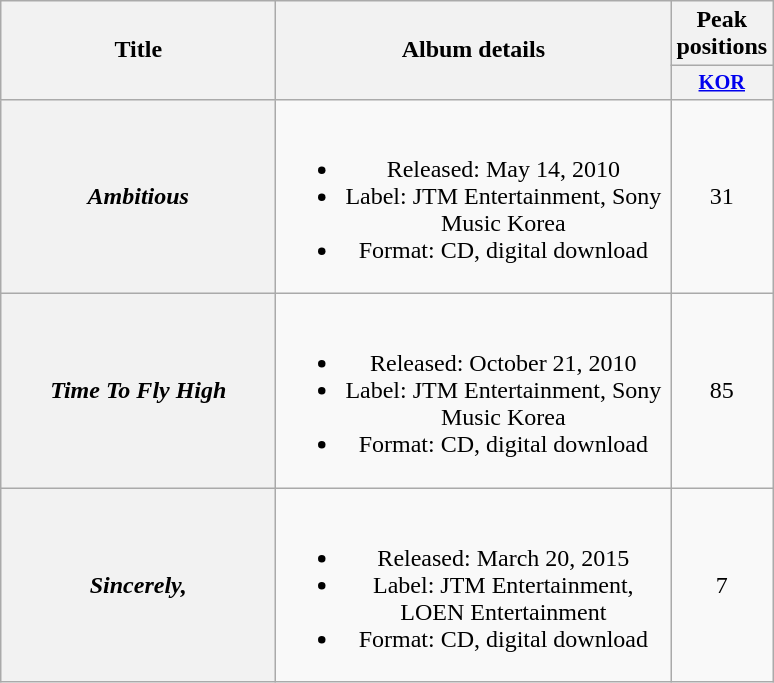<table class="wikitable plainrowheaders" style="text-align:center;">
<tr>
<th scope="col" rowspan="2" style="width:11em;">Title</th>
<th scope="col" rowspan="2" style="width:16em;">Album details</th>
<th scope="col" colspan="1">Peak positions</th>
</tr>
<tr>
<th scope="col" style="width:3em;font-size:85%;"><a href='#'>KOR</a><br></th>
</tr>
<tr>
<th scope="row"><em>Ambitious</em></th>
<td><br><ul><li>Released: May 14, 2010</li><li>Label: JTM Entertainment, Sony Music Korea</li><li>Format: CD, digital download</li></ul></td>
<td>31</td>
</tr>
<tr>
<th scope="row"><em>Time To Fly High</em></th>
<td><br><ul><li>Released: October 21, 2010</li><li>Label: JTM Entertainment, Sony Music Korea</li><li>Format: CD, digital download</li></ul></td>
<td>85</td>
</tr>
<tr>
<th scope="row"><em>Sincerely,</em></th>
<td><br><ul><li>Released: March 20, 2015</li><li>Label: JTM Entertainment, LOEN Entertainment</li><li>Format: CD, digital download</li></ul></td>
<td>7</td>
</tr>
</table>
